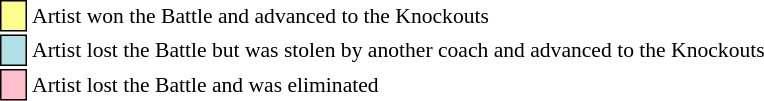<table class="toccolours" style="font-size: 90%; white-space: nowrap;">
<tr>
<td style="background:#fdfc8f; border: 1px solid black;">    </td>
<td style="padding-right: 8px">Artist won the Battle and advanced to the Knockouts</td>
</tr>
<tr>
<td style="background:#B0E0E6; border: 1px solid black">  </td>
<td>Artist lost the Battle but was stolen by another coach and advanced to the Knockouts</td>
</tr>
<tr>
<td style="background:pink; border: 1px solid black">  </td>
<td>Artist lost the Battle and was eliminated</td>
</tr>
<tr>
</tr>
</table>
